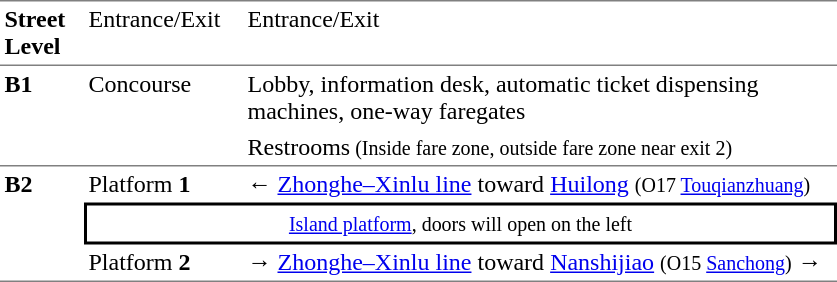<table table border=0 cellspacing=0 cellpadding=3>
<tr>
<td style="border-bottom:solid 1px gray;border-top:solid 1px gray;" width=50 valign=top><strong>Street Level</strong></td>
<td style="border-top:solid 1px gray;border-bottom:solid 1px gray;" width=100 valign=top>Entrance/Exit</td>
<td style="border-top:solid 1px gray;border-bottom:solid 1px gray;" width=390 valign=top>Entrance/Exit</td>
</tr>
<tr>
<td style="border-bottom:solid 1px gray;" rowspan=2 valign=top><strong>B1</strong></td>
<td style="border-bottom:solid 1px gray;" rowspan=2 valign=top>Concourse</td>
<td width=390>Lobby, information desk, automatic ticket dispensing machines, one-way faregates</td>
</tr>
<tr>
<td style="border-bottom:solid 1px gray;">Restrooms<small> (Inside fare zone, outside fare zone near exit 2)</small></td>
</tr>
<tr>
<td style="border-bottom:solid 1px gray;" rowspan=3 valign=top><strong>B2</strong></td>
<td>Platform <span><strong>1</strong></span></td>
<td>←  <a href='#'>Zhonghe–Xinlu line</a> toward <a href='#'>Huilong</a> <small>(O17 <a href='#'>Touqianzhuang</a>)</small></td>
</tr>
<tr>
<td style="border-top:solid 2px black;border-right:solid 2px black;border-left:solid 2px black;border-bottom:solid 2px black;text-align:center;" colspan=2><small><a href='#'>Island platform</a>, doors will open on the left</small></td>
</tr>
<tr>
<td style="border-bottom:solid 1px gray;">Platform <span><strong>2</strong></span></td>
<td style="border-bottom:solid 1px gray;"><span>→</span>  <a href='#'>Zhonghe–Xinlu line</a> toward <a href='#'>Nanshijiao</a> <small>(O15 <a href='#'>Sanchong</a>)</small> →</td>
</tr>
</table>
